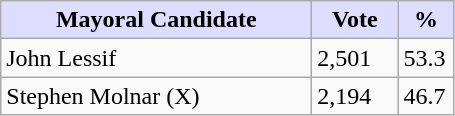<table class="wikitable">
<tr>
<th style="background:#ddf; width:200px;">Mayoral Candidate </th>
<th style="background:#ddf; width:50px;">Vote</th>
<th style="background:#ddf; width:30px;">%</th>
</tr>
<tr>
<td>John Lessif</td>
<td>2,501</td>
<td>53.3</td>
</tr>
<tr>
<td>Stephen Molnar (X)</td>
<td>2,194</td>
<td>46.7</td>
</tr>
</table>
